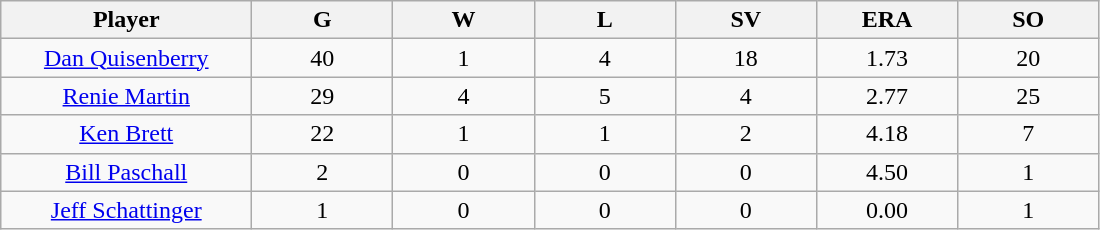<table class="wikitable sortable">
<tr>
<th bgcolor="#DDDDFF" width="16%">Player</th>
<th bgcolor="#DDDDFF" width="9%">G</th>
<th bgcolor="#DDDDFF" width="9%">W</th>
<th bgcolor="#DDDDFF" width="9%">L</th>
<th bgcolor="#DDDDFF" width="9%">SV</th>
<th bgcolor="#DDDDFF" width="9%">ERA</th>
<th bgcolor="#DDDDFF" width="9%">SO</th>
</tr>
<tr align="center">
<td><a href='#'>Dan Quisenberry</a></td>
<td>40</td>
<td>1</td>
<td>4</td>
<td>18</td>
<td>1.73</td>
<td>20</td>
</tr>
<tr align=center>
<td><a href='#'>Renie Martin</a></td>
<td>29</td>
<td>4</td>
<td>5</td>
<td>4</td>
<td>2.77</td>
<td>25</td>
</tr>
<tr align=center>
<td><a href='#'>Ken Brett</a></td>
<td>22</td>
<td>1</td>
<td>1</td>
<td>2</td>
<td>4.18</td>
<td>7</td>
</tr>
<tr align=center>
<td><a href='#'>Bill Paschall</a></td>
<td>2</td>
<td>0</td>
<td>0</td>
<td>0</td>
<td>4.50</td>
<td>1</td>
</tr>
<tr align="center">
<td><a href='#'>Jeff Schattinger</a></td>
<td>1</td>
<td>0</td>
<td>0</td>
<td>0</td>
<td>0.00</td>
<td>1</td>
</tr>
</table>
